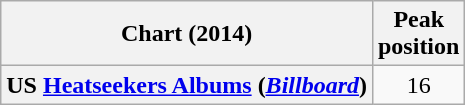<table class="wikitable plainrowheaders" style="text-align:center">
<tr>
<th>Chart (2014)</th>
<th>Peak<br>position</th>
</tr>
<tr>
<th scope="row">US <a href='#'>Heatseekers Albums</a> (<em><a href='#'>Billboard</a></em>) </th>
<td>16</td>
</tr>
</table>
